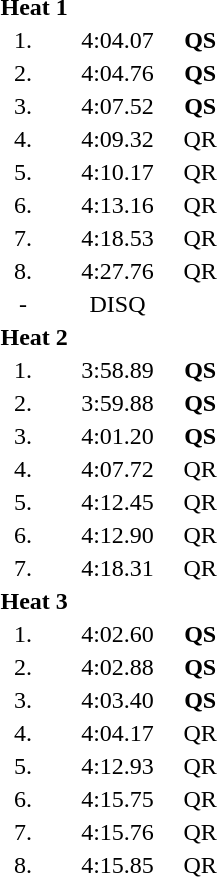<table style="text-align:center">
<tr>
<td colspan=4 align=left><strong>Heat 1</strong></td>
</tr>
<tr>
<td width=30>1.</td>
<td align=left></td>
<td width=80>4:04.07</td>
<td><strong>QS</strong></td>
</tr>
<tr>
<td>2.</td>
<td align=left></td>
<td>4:04.76</td>
<td><strong>QS</strong></td>
</tr>
<tr>
<td>3.</td>
<td align=left></td>
<td>4:07.52</td>
<td><strong>QS</strong></td>
</tr>
<tr>
<td>4.</td>
<td align=left></td>
<td>4:09.32</td>
<td>QR</td>
</tr>
<tr>
<td>5.</td>
<td align=left></td>
<td>4:10.17</td>
<td>QR</td>
</tr>
<tr>
<td>6.</td>
<td align=left></td>
<td>4:13.16</td>
<td>QR</td>
</tr>
<tr>
<td>7.</td>
<td align=left></td>
<td>4:18.53</td>
<td>QR</td>
</tr>
<tr>
<td>8.</td>
<td align=left></td>
<td>4:27.76</td>
<td>QR</td>
</tr>
<tr>
<td>-</td>
<td align=left></td>
<td>DISQ</td>
<td></td>
</tr>
<tr>
<td colspan=4 align=left><strong>Heat 2</strong></td>
</tr>
<tr>
<td>1.</td>
<td align=left></td>
<td>3:58.89</td>
<td><strong>QS</strong></td>
</tr>
<tr>
<td>2.</td>
<td align=left></td>
<td>3:59.88</td>
<td><strong>QS</strong></td>
</tr>
<tr>
<td>3.</td>
<td align=left></td>
<td>4:01.20</td>
<td><strong>QS</strong></td>
</tr>
<tr>
<td>4.</td>
<td align=left></td>
<td>4:07.72</td>
<td>QR</td>
</tr>
<tr>
<td>5.</td>
<td align=left></td>
<td>4:12.45</td>
<td>QR</td>
</tr>
<tr>
<td>6.</td>
<td align=left></td>
<td>4:12.90</td>
<td>QR</td>
</tr>
<tr>
<td>7.</td>
<td align=left></td>
<td>4:18.31</td>
<td>QR</td>
</tr>
<tr>
<td colspan=4 align=left><strong>Heat 3</strong></td>
</tr>
<tr>
<td>1.</td>
<td align=left></td>
<td>4:02.60</td>
<td><strong>QS</strong></td>
</tr>
<tr>
<td>2.</td>
<td align=left></td>
<td>4:02.88</td>
<td><strong>QS</strong></td>
</tr>
<tr>
<td>3.</td>
<td align=left></td>
<td>4:03.40</td>
<td><strong>QS</strong></td>
</tr>
<tr>
<td>4.</td>
<td align=left></td>
<td>4:04.17</td>
<td>QR</td>
</tr>
<tr>
<td>5.</td>
<td align=left></td>
<td>4:12.93</td>
<td>QR</td>
</tr>
<tr>
<td>6.</td>
<td align=left></td>
<td>4:15.75</td>
<td>QR</td>
</tr>
<tr>
<td>7.</td>
<td align=left></td>
<td>4:15.76</td>
<td>QR</td>
</tr>
<tr>
<td>8.</td>
<td align=left></td>
<td>4:15.85</td>
<td>QR</td>
</tr>
</table>
